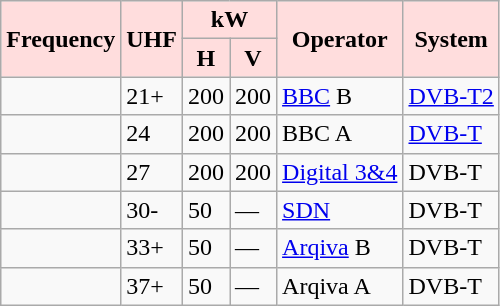<table class="wikitable sortable">
<tr>
<th style="background: #ffdddd; color: black; vertical-align: middle; text-align: center; " class="table-no2" rowspan=2>Frequency</th>
<th style="background: #ffdddd; color: black; vertical-align: middle; text-align: center; " class="table-no2" rowspan=2>UHF</th>
<th style="background: #ffdddd; color: black; vertical-align: middle; text-align: center; " class="table-no2" colspan=2>kW</th>
<th style="background: #ffdddd; color: black; vertical-align: middle; text-align: center; " class="table-no2" rowspan=2>Operator</th>
<th style="background: #ffdddd; color: black; vertical-align: middle; text-align: center; " class="table-no2" rowspan=2>System</th>
</tr>
<tr>
<th style="background: #ffdddd; color: black; vertical-align: middle; text-align: center; " class="table-no2">H</th>
<th style="background: #ffdddd; color: black; vertical-align: middle; text-align: center; " class="table-no2">V</th>
</tr>
<tr>
<td></td>
<td>21+</td>
<td>200</td>
<td>200</td>
<td><a href='#'>BBC</a> B</td>
<td><a href='#'>DVB-T2</a></td>
</tr>
<tr>
<td></td>
<td>24</td>
<td>200</td>
<td>200</td>
<td>BBC A</td>
<td><a href='#'>DVB-T</a></td>
</tr>
<tr>
<td></td>
<td>27</td>
<td>200</td>
<td>200</td>
<td><a href='#'>Digital 3&4</a></td>
<td>DVB-T</td>
</tr>
<tr>
<td></td>
<td>30-</td>
<td>50</td>
<td>—</td>
<td><a href='#'>SDN</a></td>
<td>DVB-T</td>
</tr>
<tr>
<td></td>
<td>33+</td>
<td>50</td>
<td>—</td>
<td><a href='#'>Arqiva</a> B</td>
<td>DVB-T</td>
</tr>
<tr>
<td></td>
<td>37+</td>
<td>50</td>
<td>—</td>
<td>Arqiva A</td>
<td>DVB-T</td>
</tr>
</table>
